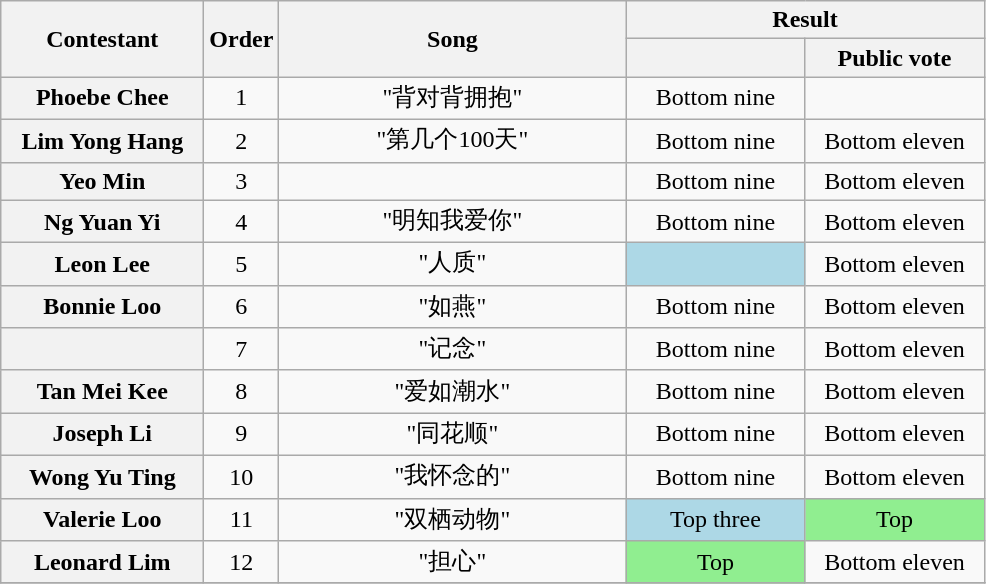<table class="wikitable plainrowheaders" style="text-align:center;">
<tr>
<th rowspan=2 scope="col" style="width:8em;">Contestant</th>
<th rowspan=2 scope="col">Order</th>
<th rowspan=2 scope="col" style="width:14em;">Song</th>
<th scope="col" colspan=2>Result</th>
</tr>
<tr>
<th scope="col" style="width:7em;"></th>
<th scope="col" style="width:7em;">Public vote</th>
</tr>
<tr>
<th scope="row">Phoebe Chee</th>
<td>1</td>
<td>"背对背拥抱"</td>
<td>Bottom nine</td>
<td></td>
</tr>
<tr>
<th scope="row">Lim Yong Hang</th>
<td>2</td>
<td>"第几个100天"</td>
<td>Bottom nine</td>
<td>Bottom eleven</td>
</tr>
<tr>
<th scope="row">Yeo Min</th>
<td>3</td>
<td></td>
<td>Bottom nine</td>
<td>Bottom eleven</td>
</tr>
<tr>
<th scope="row">Ng Yuan Yi</th>
<td>4</td>
<td>"明知我爱你"</td>
<td>Bottom nine</td>
<td>Bottom eleven</td>
</tr>
<tr>
<th scope="row">Leon Lee</th>
<td>5</td>
<td>"人质"</td>
<td style="background:lightblue"></td>
<td>Bottom eleven</td>
</tr>
<tr>
<th scope="row">Bonnie Loo</th>
<td>6</td>
<td>"如燕"</td>
<td>Bottom nine</td>
<td>Bottom eleven</td>
</tr>
<tr>
<th scope="row"></th>
<td>7</td>
<td>"记念"</td>
<td>Bottom nine</td>
<td>Bottom eleven</td>
</tr>
<tr>
<th scope="row">Tan Mei Kee</th>
<td>8</td>
<td>"爱如潮水"</td>
<td>Bottom nine</td>
<td>Bottom eleven</td>
</tr>
<tr>
<th scope="row">Joseph Li</th>
<td>9</td>
<td>"同花顺"</td>
<td>Bottom nine</td>
<td>Bottom eleven</td>
</tr>
<tr>
<th scope="row">Wong Yu Ting</th>
<td>10</td>
<td>"我怀念的"</td>
<td>Bottom nine</td>
<td>Bottom eleven</td>
</tr>
<tr>
<th scope="row">Valerie Loo</th>
<td>11</td>
<td>"双栖动物"</td>
<td style="background:lightblue">Top three</td>
<td style="background:lightgreen">Top</td>
</tr>
<tr>
<th scope="row">Leonard Lim</th>
<td>12</td>
<td>"担心"</td>
<td style="background:lightgreen">Top</td>
<td>Bottom eleven</td>
</tr>
<tr>
</tr>
</table>
